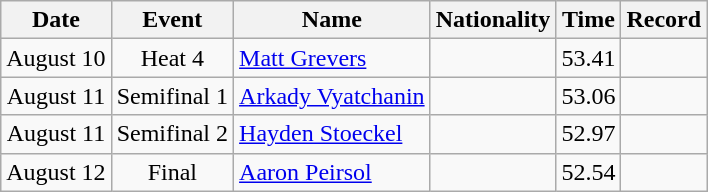<table class=wikitable style=text-align:center>
<tr>
<th>Date</th>
<th>Event</th>
<th>Name</th>
<th>Nationality</th>
<th>Time</th>
<th>Record</th>
</tr>
<tr>
<td>August 10</td>
<td>Heat 4</td>
<td align=left><a href='#'>Matt Grevers</a></td>
<td align=left></td>
<td>53.41</td>
<td></td>
</tr>
<tr>
<td>August 11</td>
<td>Semifinal 1</td>
<td align=left><a href='#'>Arkady Vyatchanin</a></td>
<td align=left></td>
<td>53.06</td>
<td></td>
</tr>
<tr>
<td>August 11</td>
<td>Semifinal 2</td>
<td align=left><a href='#'>Hayden Stoeckel</a></td>
<td align=left></td>
<td>52.97</td>
<td></td>
</tr>
<tr>
<td>August 12</td>
<td>Final</td>
<td align=left><a href='#'>Aaron Peirsol</a></td>
<td align=left></td>
<td>52.54</td>
<td></td>
</tr>
</table>
